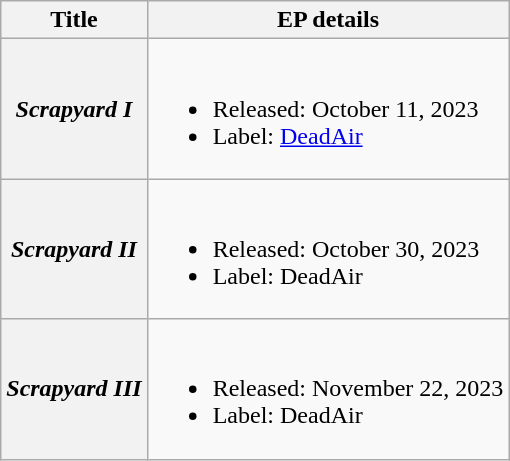<table class="wikitable plainrowheaders">
<tr>
<th>Title</th>
<th>EP details</th>
</tr>
<tr>
<th scope=row><em>Scrapyard I</em></th>
<td><br><ul><li>Released: October 11, 2023</li><li>Label: <a href='#'>DeadAir</a></li></ul></td>
</tr>
<tr>
<th scope=row><em>Scrapyard II</em></th>
<td><br><ul><li>Released: October 30, 2023</li><li>Label: DeadAir</li></ul></td>
</tr>
<tr>
<th scope=row><em>Scrapyard III</em></th>
<td><br><ul><li>Released: November 22, 2023</li><li>Label: DeadAir</li></ul></td>
</tr>
</table>
